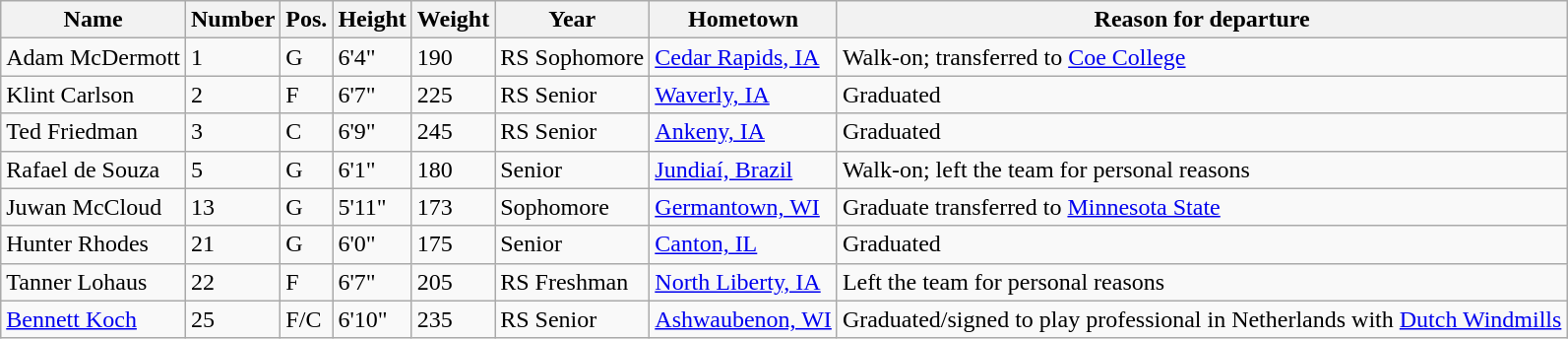<table class="wikitable sortable" border="1">
<tr>
<th>Name</th>
<th>Number</th>
<th>Pos.</th>
<th>Height</th>
<th>Weight</th>
<th>Year</th>
<th>Hometown</th>
<th class="unsortable">Reason for departure</th>
</tr>
<tr>
<td>Adam McDermott</td>
<td>1</td>
<td>G</td>
<td>6'4"</td>
<td>190</td>
<td>RS Sophomore</td>
<td><a href='#'>Cedar Rapids, IA</a></td>
<td>Walk-on; transferred to <a href='#'>Coe College</a></td>
</tr>
<tr>
<td>Klint Carlson</td>
<td>2</td>
<td>F</td>
<td>6'7"</td>
<td>225</td>
<td>RS Senior</td>
<td><a href='#'>Waverly, IA</a></td>
<td>Graduated</td>
</tr>
<tr>
<td>Ted Friedman</td>
<td>3</td>
<td>C</td>
<td>6'9"</td>
<td>245</td>
<td>RS Senior</td>
<td><a href='#'>Ankeny, IA</a></td>
<td>Graduated</td>
</tr>
<tr>
<td>Rafael de Souza</td>
<td>5</td>
<td>G</td>
<td>6'1"</td>
<td>180</td>
<td>Senior</td>
<td><a href='#'>Jundiaí, Brazil</a></td>
<td>Walk-on; left the team for personal reasons</td>
</tr>
<tr>
<td>Juwan McCloud</td>
<td>13</td>
<td>G</td>
<td>5'11"</td>
<td>173</td>
<td>Sophomore</td>
<td><a href='#'>Germantown, WI</a></td>
<td>Graduate transferred to <a href='#'>Minnesota State</a></td>
</tr>
<tr>
<td>Hunter Rhodes</td>
<td>21</td>
<td>G</td>
<td>6'0"</td>
<td>175</td>
<td>Senior</td>
<td><a href='#'>Canton, IL</a></td>
<td>Graduated</td>
</tr>
<tr>
<td>Tanner Lohaus</td>
<td>22</td>
<td>F</td>
<td>6'7"</td>
<td>205</td>
<td>RS Freshman</td>
<td><a href='#'>North Liberty, IA</a></td>
<td>Left the team for personal reasons</td>
</tr>
<tr>
<td><a href='#'>Bennett Koch</a></td>
<td>25</td>
<td>F/C</td>
<td>6'10"</td>
<td>235</td>
<td>RS Senior</td>
<td><a href='#'>Ashwaubenon, WI</a></td>
<td>Graduated/signed to play professional in Netherlands with <a href='#'>Dutch Windmills</a></td>
</tr>
</table>
